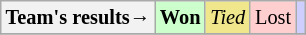<table style="margin-right:0; font-size:85%" class="wikitable">
<tr>
<th>Team's results→</th>
<td style="background-color:#CCFFCC;"><strong>Won</strong></td>
<td style="background-color:#F0E68C;"><em>Tied</em></td>
<td style="background-color:#FFCFCF;">Lost</td>
<td style="background-color:#CFCFFF;"><em></em></td>
</tr>
<tr>
</tr>
</table>
